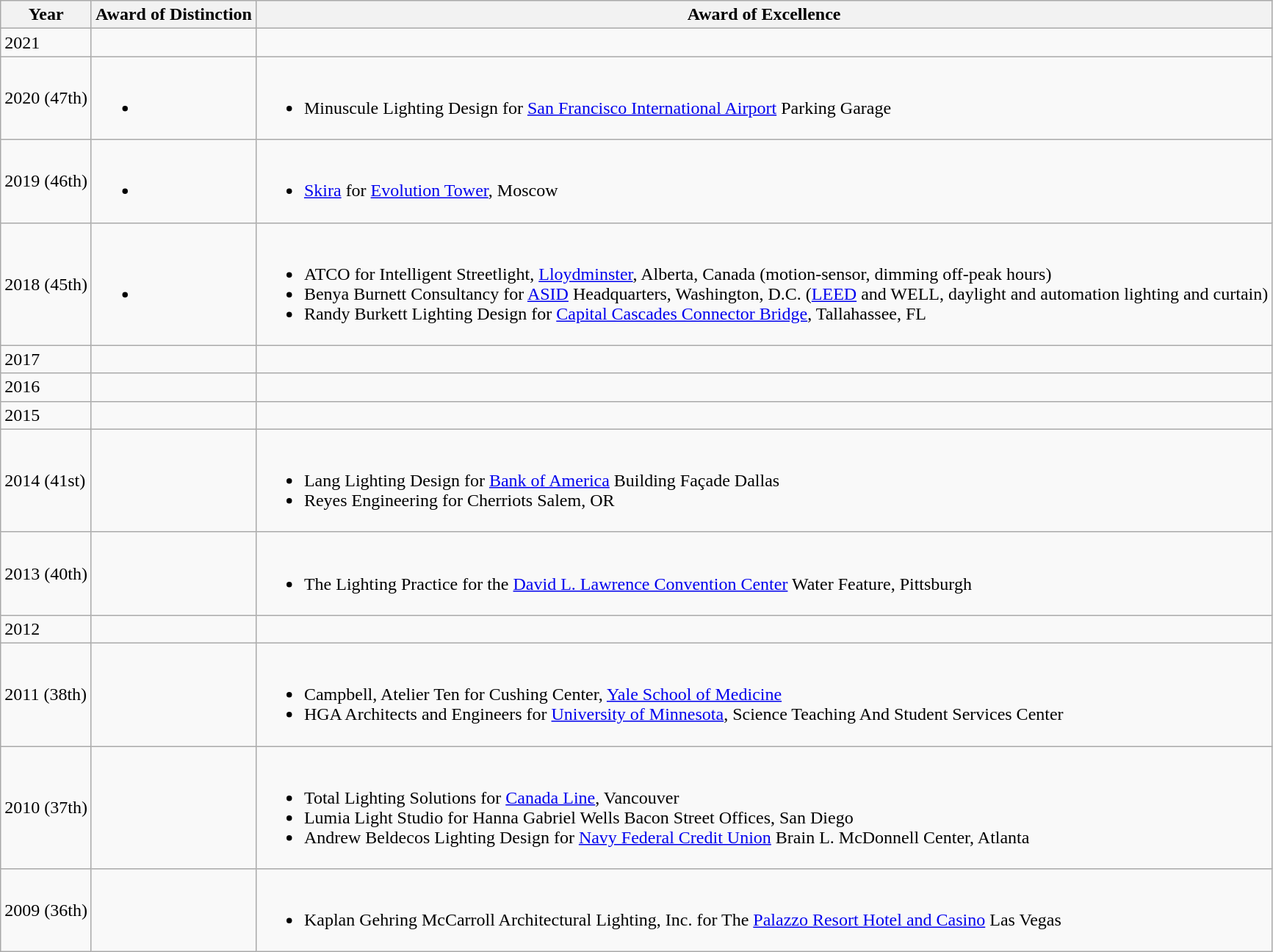<table class="wikitable">
<tr ->
<th>Year</th>
<th> Award of Distinction</th>
<th> Award of Excellence</th>
</tr>
<tr>
<td>2021</td>
<td><br></td>
<td><br></td>
</tr>
<tr>
<td>2020 (47th)</td>
<td><br><ul><li></li></ul></td>
<td><br><ul><li>Minuscule Lighting Design for <a href='#'>San Francisco International Airport</a> Parking Garage</li></ul></td>
</tr>
<tr>
<td>2019 (46th)</td>
<td><br><ul><li></li></ul></td>
<td><br><ul><li><a href='#'>Skira</a> for <a href='#'>Evolution Tower</a>, Moscow</li></ul></td>
</tr>
<tr>
<td>2018 (45th)</td>
<td><br><ul><li></li></ul></td>
<td><br><ul><li>ATCO for Intelligent Streetlight, <a href='#'>Lloydminster</a>, Alberta, Canada (motion-sensor, dimming off-peak hours)</li><li>Benya Burnett Consultancy for <a href='#'>ASID</a> Headquarters, Washington, D.C. (<a href='#'>LEED</a> and WELL, daylight and automation lighting and curtain)</li><li>Randy Burkett Lighting Design for <a href='#'>Capital Cascades Connector Bridge</a>, Tallahassee, FL</li></ul></td>
</tr>
<tr>
<td>2017</td>
<td></td>
<td></td>
</tr>
<tr>
<td>2016</td>
<td></td>
<td></td>
</tr>
<tr>
<td>2015</td>
<td></td>
<td></td>
</tr>
<tr>
<td>2014 (41st)</td>
<td></td>
<td><br><ul><li>Lang Lighting Design for <a href='#'>Bank of America</a> Building Façade Dallas</li><li>Reyes Engineering for Cherriots Salem, OR</li></ul></td>
</tr>
<tr>
<td>2013 (40th)</td>
<td></td>
<td><br><ul><li>The Lighting Practice for the <a href='#'>David L. Lawrence Convention Center</a> Water Feature, Pittsburgh</li></ul></td>
</tr>
<tr>
<td>2012</td>
<td></td>
<td></td>
</tr>
<tr>
<td>2011 (38th)</td>
<td></td>
<td><br><ul><li>Campbell, Atelier Ten for Cushing Center, <a href='#'>Yale School of Medicine</a></li><li>HGA Architects and Engineers for <a href='#'>University of Minnesota</a>, Science Teaching And Student Services Center</li></ul></td>
</tr>
<tr>
<td>2010 (37th)</td>
<td></td>
<td><br><ul><li>Total Lighting Solutions for <a href='#'>Canada Line</a>, Vancouver</li><li>Lumia Light Studio for Hanna Gabriel Wells Bacon Street Offices, San Diego</li><li>Andrew Beldecos Lighting Design for <a href='#'>Navy Federal Credit Union</a> Brain L. McDonnell Center, Atlanta</li></ul></td>
</tr>
<tr>
<td>2009 (36th)</td>
<td></td>
<td><br><ul><li>Kaplan Gehring McCarroll Architectural Lighting, Inc. for The <a href='#'>Palazzo Resort Hotel and Casino</a> Las Vegas</li></ul></td>
</tr>
</table>
